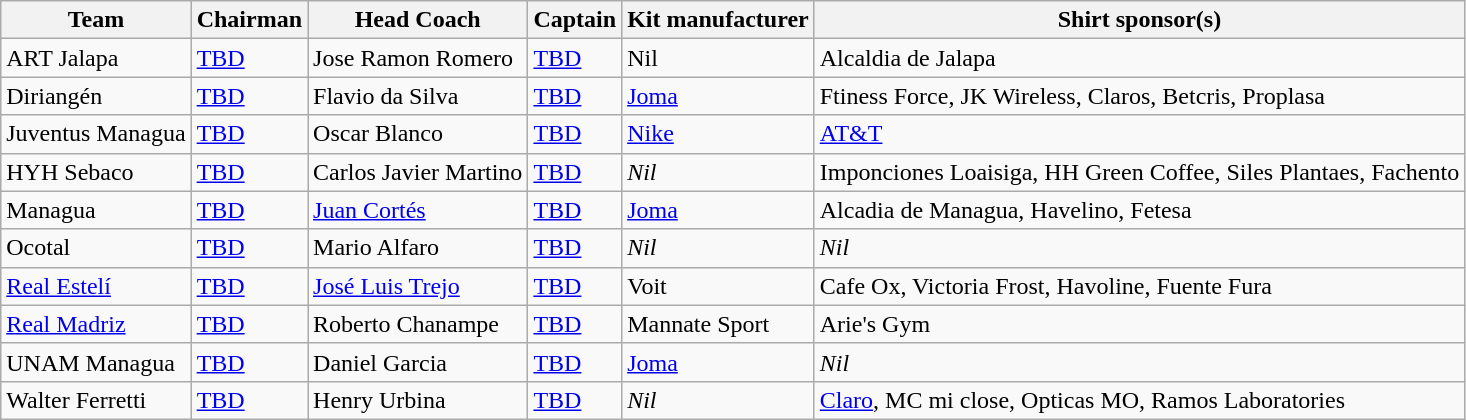<table class="wikitable sortable" style="text-align: left;">
<tr>
<th>Team</th>
<th>Chairman</th>
<th>Head Coach</th>
<th>Captain</th>
<th>Kit manufacturer</th>
<th>Shirt sponsor(s)</th>
</tr>
<tr>
<td>ART Jalapa</td>
<td><a href='#'>TBD</a></td>
<td>  Jose Ramon Romero</td>
<td> <a href='#'>TBD</a></td>
<td>Nil</td>
<td>Alcaldia de Jalapa</td>
</tr>
<tr>
<td>Diriangén</td>
<td><a href='#'>TBD</a></td>
<td> Flavio da Silva</td>
<td> <a href='#'>TBD</a></td>
<td><a href='#'>Joma</a></td>
<td>Ftiness Force, JK Wireless, Claros, Betcris,  Proplasa</td>
</tr>
<tr>
<td>Juventus Managua</td>
<td><a href='#'>TBD</a></td>
<td> Oscar Blanco</td>
<td> <a href='#'>TBD</a></td>
<td><a href='#'>Nike</a></td>
<td><a href='#'>AT&T</a></td>
</tr>
<tr>
<td>HYH Sebaco</td>
<td><a href='#'>TBD</a></td>
<td> Carlos Javier Martino</td>
<td> <a href='#'>TBD</a></td>
<td><em>Nil</em></td>
<td>Imponciones Loaisiga, HH Green Coffee, Siles Plantaes,  Fachento</td>
</tr>
<tr>
<td>Managua</td>
<td><a href='#'>TBD</a></td>
<td> <a href='#'>Juan Cortés</a></td>
<td> <a href='#'>TBD</a></td>
<td><a href='#'>Joma</a></td>
<td>Alcadia de Managua, Havelino, Fetesa</td>
</tr>
<tr>
<td>Ocotal</td>
<td><a href='#'>TBD</a></td>
<td> Mario Alfaro</td>
<td> <a href='#'>TBD</a></td>
<td><em>Nil</em></td>
<td><em>Nil</em></td>
</tr>
<tr>
<td><a href='#'>Real Estelí</a></td>
<td><a href='#'>TBD</a></td>
<td> <a href='#'>José Luis Trejo</a></td>
<td> <a href='#'>TBD</a></td>
<td>Voit</td>
<td>Cafe Ox, Victoria Frost, Havoline, Fuente Fura</td>
</tr>
<tr>
<td><a href='#'>Real Madriz</a></td>
<td><a href='#'>TBD</a></td>
<td> Roberto Chanampe</td>
<td> <a href='#'>TBD</a></td>
<td>Mannate Sport</td>
<td>Arie's Gym</td>
</tr>
<tr>
<td>UNAM Managua</td>
<td><a href='#'>TBD</a></td>
<td> Daniel Garcia</td>
<td> <a href='#'>TBD</a></td>
<td><a href='#'>Joma</a></td>
<td><em>Nil</em></td>
</tr>
<tr>
<td>Walter Ferretti</td>
<td><a href='#'>TBD</a></td>
<td> Henry Urbina</td>
<td> <a href='#'>TBD</a></td>
<td><em>Nil</em></td>
<td><a href='#'>Claro</a>, MC mi close, Opticas MO, Ramos Laboratories</td>
</tr>
</table>
